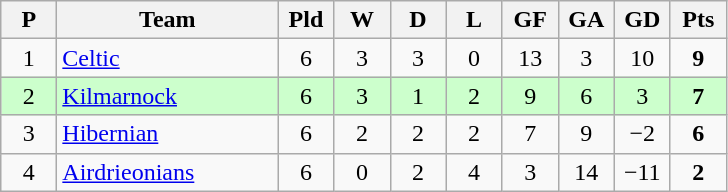<table class="wikitable" style="text-align: center;">
<tr>
<th width=30>P</th>
<th width=140>Team</th>
<th width=30>Pld</th>
<th width=30>W</th>
<th width=30>D</th>
<th width=30>L</th>
<th width=30>GF</th>
<th width=30>GA</th>
<th width=30>GD</th>
<th width=30>Pts</th>
</tr>
<tr>
<td>1</td>
<td align=left><a href='#'>Celtic</a></td>
<td>6</td>
<td>3</td>
<td>3</td>
<td>0</td>
<td>13</td>
<td>3</td>
<td>10</td>
<td><strong>9</strong></td>
</tr>
<tr style="background:#ccffcc;">
<td>2</td>
<td align=left><a href='#'>Kilmarnock</a></td>
<td>6</td>
<td>3</td>
<td>1</td>
<td>2</td>
<td>9</td>
<td>6</td>
<td>3</td>
<td><strong>7</strong></td>
</tr>
<tr>
<td>3</td>
<td align=left><a href='#'>Hibernian</a></td>
<td>6</td>
<td>2</td>
<td>2</td>
<td>2</td>
<td>7</td>
<td>9</td>
<td>−2</td>
<td><strong>6</strong></td>
</tr>
<tr>
<td>4</td>
<td align=left><a href='#'>Airdrieonians</a></td>
<td>6</td>
<td>0</td>
<td>2</td>
<td>4</td>
<td>3</td>
<td>14</td>
<td>−11</td>
<td><strong>2</strong></td>
</tr>
</table>
